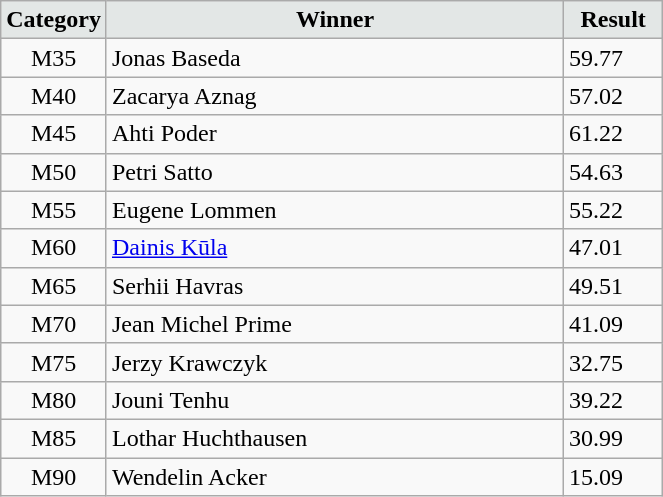<table class="wikitable" width=35%>
<tr>
<td width=15% align="center" bgcolor=#E3E7E6><strong>Category</strong></td>
<td align="center" bgcolor=#E3E7E6> <strong>Winner</strong></td>
<td width=15% align="center" bgcolor=#E3E7E6><strong>Result</strong></td>
</tr>
<tr>
<td align="center">M35</td>
<td> Jonas Baseda</td>
<td>59.77</td>
</tr>
<tr>
<td align="center">M40</td>
<td> Zacarya Aznag</td>
<td>57.02</td>
</tr>
<tr>
<td align="center">M45</td>
<td> Ahti Poder</td>
<td>61.22</td>
</tr>
<tr>
<td align="center">M50</td>
<td> Petri Satto</td>
<td>54.63</td>
</tr>
<tr>
<td align="center">M55</td>
<td> Eugene Lommen</td>
<td>55.22</td>
</tr>
<tr>
<td align="center">M60</td>
<td> <a href='#'>Dainis Kūla</a></td>
<td>47.01</td>
</tr>
<tr>
<td align="center">M65</td>
<td> Serhii Havras</td>
<td>49.51</td>
</tr>
<tr>
<td align="center">M70</td>
<td> Jean Michel Prime</td>
<td>41.09</td>
</tr>
<tr>
<td align="center">M75</td>
<td> Jerzy Krawczyk</td>
<td>32.75</td>
</tr>
<tr>
<td align="center">M80</td>
<td> Jouni Tenhu</td>
<td>39.22</td>
</tr>
<tr>
<td align="center">M85</td>
<td> Lothar Huchthausen</td>
<td>30.99</td>
</tr>
<tr>
<td align="center">M90</td>
<td> Wendelin Acker</td>
<td>15.09</td>
</tr>
</table>
